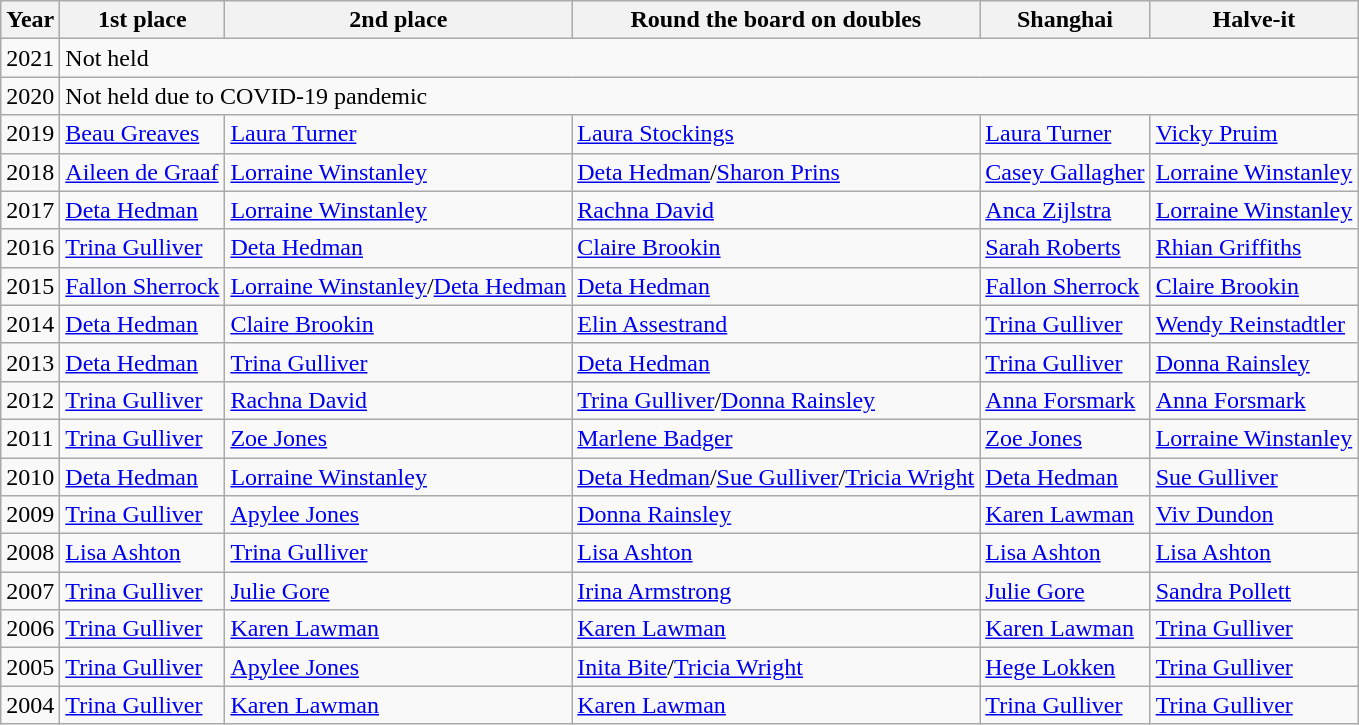<table class="wikitable">
<tr>
<th>Year</th>
<th>1st place</th>
<th>2nd place</th>
<th>Round the board on doubles</th>
<th>Shanghai</th>
<th>Halve-it</th>
</tr>
<tr>
<td>2021</td>
<td colspan="5">Not held</td>
</tr>
<tr>
<td>2020</td>
<td colspan="5">Not held due to COVID-19 pandemic</td>
</tr>
<tr>
<td>2019</td>
<td><a href='#'>Beau Greaves</a></td>
<td><a href='#'>Laura Turner</a></td>
<td><a href='#'>Laura Stockings</a></td>
<td><a href='#'>Laura Turner</a></td>
<td><a href='#'>Vicky Pruim</a></td>
</tr>
<tr>
<td>2018</td>
<td><a href='#'>Aileen de Graaf</a></td>
<td><a href='#'>Lorraine Winstanley</a></td>
<td><a href='#'>Deta Hedman</a>/<a href='#'>Sharon Prins</a></td>
<td><a href='#'>Casey Gallagher</a></td>
<td><a href='#'>Lorraine Winstanley</a></td>
</tr>
<tr>
<td>2017</td>
<td><a href='#'>Deta Hedman</a></td>
<td><a href='#'>Lorraine Winstanley</a></td>
<td><a href='#'>Rachna David</a></td>
<td><a href='#'>Anca Zijlstra</a></td>
<td><a href='#'>Lorraine Winstanley</a></td>
</tr>
<tr>
<td>2016</td>
<td><a href='#'>Trina Gulliver</a></td>
<td><a href='#'>Deta Hedman</a></td>
<td><a href='#'>Claire Brookin</a></td>
<td><a href='#'>Sarah Roberts</a></td>
<td><a href='#'>Rhian Griffiths</a></td>
</tr>
<tr>
<td>2015</td>
<td><a href='#'>Fallon Sherrock</a></td>
<td><a href='#'>Lorraine Winstanley</a>/<a href='#'>Deta Hedman</a></td>
<td><a href='#'>Deta Hedman</a></td>
<td><a href='#'>Fallon Sherrock</a></td>
<td><a href='#'>Claire Brookin</a></td>
</tr>
<tr>
<td>2014</td>
<td><a href='#'>Deta Hedman</a></td>
<td><a href='#'>Claire Brookin</a></td>
<td><a href='#'>Elin Assestrand</a></td>
<td><a href='#'>Trina Gulliver</a></td>
<td><a href='#'>Wendy Reinstadtler</a></td>
</tr>
<tr>
<td>2013</td>
<td><a href='#'>Deta Hedman</a></td>
<td><a href='#'>Trina Gulliver</a></td>
<td><a href='#'>Deta Hedman</a></td>
<td><a href='#'>Trina Gulliver</a></td>
<td><a href='#'>Donna Rainsley</a></td>
</tr>
<tr>
<td>2012</td>
<td><a href='#'>Trina Gulliver</a></td>
<td><a href='#'>Rachna David</a></td>
<td><a href='#'>Trina Gulliver</a>/<a href='#'>Donna Rainsley</a></td>
<td><a href='#'>Anna Forsmark</a></td>
<td><a href='#'>Anna Forsmark</a></td>
</tr>
<tr>
<td>2011</td>
<td><a href='#'>Trina Gulliver</a></td>
<td><a href='#'>Zoe Jones</a></td>
<td><a href='#'>Marlene Badger</a></td>
<td><a href='#'>Zoe Jones</a></td>
<td><a href='#'>Lorraine Winstanley</a></td>
</tr>
<tr>
<td>2010</td>
<td><a href='#'>Deta Hedman</a></td>
<td><a href='#'>Lorraine Winstanley</a></td>
<td><a href='#'>Deta Hedman</a>/<a href='#'>Sue Gulliver</a>/<a href='#'>Tricia Wright</a></td>
<td><a href='#'>Deta Hedman</a></td>
<td><a href='#'>Sue Gulliver</a></td>
</tr>
<tr>
<td>2009</td>
<td><a href='#'>Trina Gulliver</a></td>
<td><a href='#'>Apylee Jones</a></td>
<td><a href='#'>Donna Rainsley</a></td>
<td><a href='#'>Karen Lawman</a></td>
<td><a href='#'>Viv Dundon</a></td>
</tr>
<tr>
<td>2008</td>
<td><a href='#'>Lisa Ashton</a></td>
<td><a href='#'>Trina Gulliver</a></td>
<td><a href='#'>Lisa Ashton</a></td>
<td><a href='#'>Lisa Ashton</a></td>
<td><a href='#'>Lisa Ashton</a></td>
</tr>
<tr>
<td>2007</td>
<td><a href='#'>Trina Gulliver</a></td>
<td><a href='#'>Julie Gore</a></td>
<td><a href='#'>Irina Armstrong</a></td>
<td><a href='#'>Julie Gore</a></td>
<td><a href='#'>Sandra Pollett</a></td>
</tr>
<tr>
<td>2006</td>
<td><a href='#'>Trina Gulliver</a></td>
<td><a href='#'>Karen Lawman</a></td>
<td><a href='#'>Karen Lawman</a></td>
<td><a href='#'>Karen Lawman</a></td>
<td><a href='#'>Trina Gulliver</a></td>
</tr>
<tr>
<td>2005</td>
<td><a href='#'>Trina Gulliver</a></td>
<td><a href='#'>Apylee Jones</a></td>
<td><a href='#'>Inita Bite</a>/<a href='#'>Tricia Wright</a></td>
<td><a href='#'>Hege Lokken</a></td>
<td><a href='#'>Trina Gulliver</a></td>
</tr>
<tr>
<td>2004</td>
<td><a href='#'>Trina Gulliver</a></td>
<td><a href='#'>Karen Lawman</a></td>
<td><a href='#'>Karen Lawman</a></td>
<td><a href='#'>Trina Gulliver</a></td>
<td><a href='#'>Trina Gulliver</a></td>
</tr>
</table>
